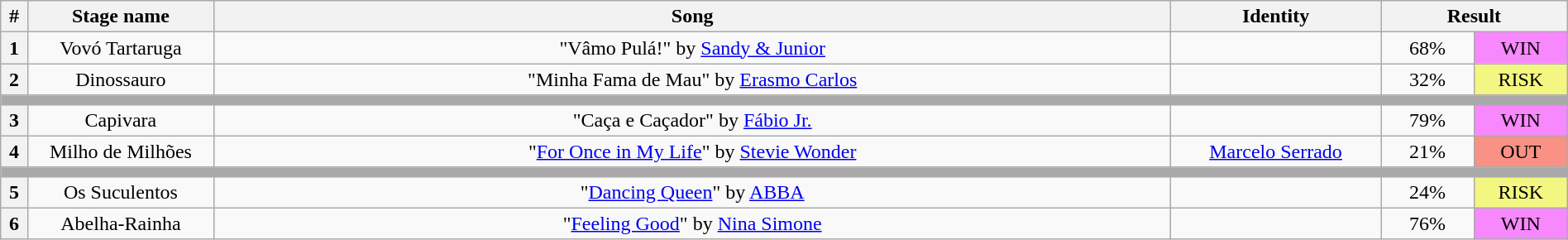<table class="wikitable plainrowheaders" style="text-align:center; width:100%;">
<tr>
<th width="01%">#</th>
<th width="08%">Stage name</th>
<th width="41%">Song</th>
<th width="09%">Identity</th>
<th width="08%" colspan=2>Result</th>
</tr>
<tr>
<th>1</th>
<td>Vovó Tartaruga</td>
<td>"Vâmo Pulá!" by <a href='#'>Sandy & Junior</a></td>
<td></td>
<td width="4%">68%</td>
<td width="4%" bgcolor="#F888FD">WIN</td>
</tr>
<tr>
<th>2</th>
<td>Dinossauro</td>
<td>"Minha Fama de Mau" by <a href='#'>Erasmo Carlos</a></td>
<td></td>
<td>32%</td>
<td bgcolor="#F3F781">RISK</td>
</tr>
<tr>
<td colspan="6" bgcolor="#A9A9A9"></td>
</tr>
<tr>
<th>3</th>
<td>Capivara</td>
<td>"Caça e Caçador" by <a href='#'>Fábio Jr.</a></td>
<td></td>
<td>79%</td>
<td bgcolor="#F888FD">WIN</td>
</tr>
<tr>
<th>4</th>
<td>Milho de Milhões</td>
<td>"<a href='#'>For Once in My Life</a>" by <a href='#'>Stevie Wonder</a></td>
<td><a href='#'>Marcelo Serrado</a></td>
<td>21%</td>
<td bgcolor="#F99185">OUT</td>
</tr>
<tr>
<td colspan="6" bgcolor="#A9A9A9"></td>
</tr>
<tr>
<th>5</th>
<td>Os Suculentos</td>
<td>"<a href='#'>Dancing Queen</a>" by <a href='#'>ABBA</a></td>
<td></td>
<td>24%</td>
<td bgcolor="#F3F781">RISK</td>
</tr>
<tr>
<th>6</th>
<td>Abelha-Rainha</td>
<td>"<a href='#'>Feeling Good</a>" by <a href='#'>Nina Simone</a></td>
<td></td>
<td>76%</td>
<td bgcolor="#F888FD">WIN</td>
</tr>
</table>
